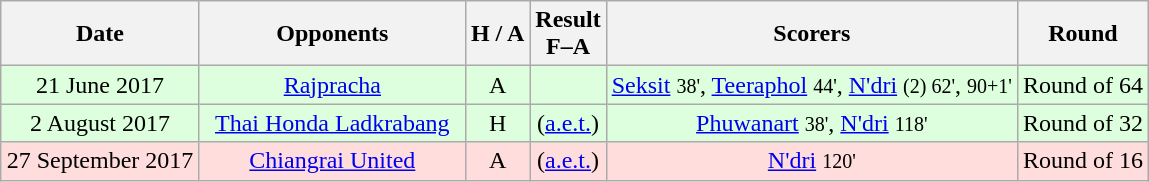<table class="wikitable" style="text-align:center">
<tr>
<th width="125">Date</th>
<th width="170">Opponents</th>
<th nowrap>H / A</th>
<th>Result<br>F–A</th>
<th>Scorers</th>
<th>Round</th>
</tr>
<tr bgcolor="#ddffdd">
<td>21 June 2017</td>
<td><a href='#'>Rajpracha</a></td>
<td>A</td>
<td> </td>
<td nowrap><a href='#'>Seksit</a> <small>38'</small>, <a href='#'>Teeraphol</a> <small>44'</small>, <a href='#'>N'dri</a> <small>(2) 62'</small>, <small>90+1'</small></td>
<td nowrap>Round of 64</td>
</tr>
<tr bgcolor="#ddffdd">
<td>2 August 2017</td>
<td><a href='#'>Thai Honda Ladkrabang</a></td>
<td>H</td>
<td nowrap>   (<a href='#'>a.e.t.</a>)</td>
<td><a href='#'>Phuwanart</a> <small>38'</small>, <a href='#'>N'dri</a> <small>118'</small></td>
<td>Round of 32</td>
</tr>
<tr bgcolor="#ffdddd">
<td>27 September 2017</td>
<td><a href='#'>Chiangrai United</a></td>
<td>A</td>
<td nowrap>  (<a href='#'>a.e.t.</a>)</td>
<td><a href='#'>N'dri</a> <small>120'</small></td>
<td>Round of 16</td>
</tr>
</table>
